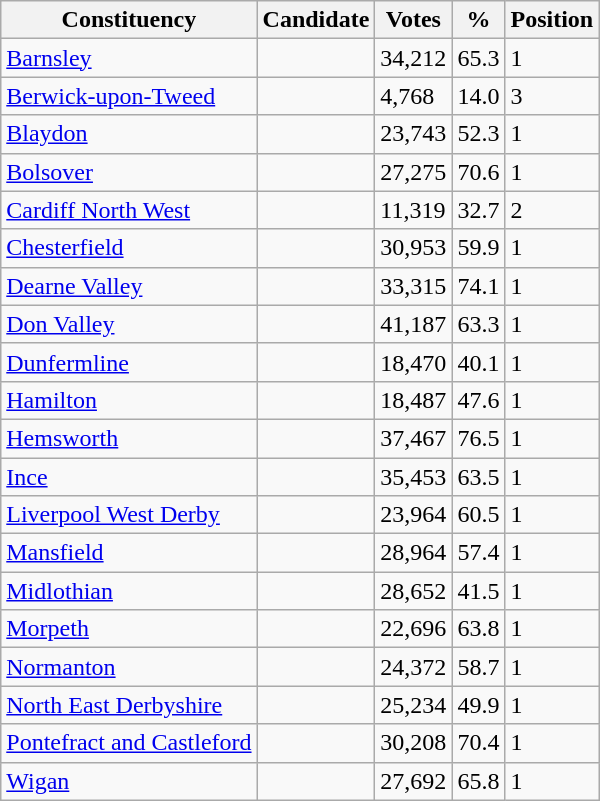<table class="wikitable sortable">
<tr>
<th>Constituency</th>
<th>Candidate</th>
<th>Votes</th>
<th>%</th>
<th>Position</th>
</tr>
<tr>
<td><a href='#'>Barnsley</a></td>
<td></td>
<td>34,212</td>
<td>65.3</td>
<td>1</td>
</tr>
<tr>
<td><a href='#'>Berwick-upon-Tweed</a></td>
<td></td>
<td>4,768</td>
<td>14.0</td>
<td>3</td>
</tr>
<tr>
<td><a href='#'>Blaydon</a></td>
<td></td>
<td>23,743</td>
<td>52.3</td>
<td>1</td>
</tr>
<tr>
<td><a href='#'>Bolsover</a></td>
<td></td>
<td>27,275</td>
<td>70.6</td>
<td>1</td>
</tr>
<tr>
<td><a href='#'>Cardiff North West</a></td>
<td></td>
<td>11,319</td>
<td>32.7</td>
<td>2</td>
</tr>
<tr>
<td><a href='#'>Chesterfield</a></td>
<td></td>
<td>30,953</td>
<td>59.9</td>
<td>1</td>
</tr>
<tr>
<td><a href='#'>Dearne Valley</a></td>
<td></td>
<td>33,315</td>
<td>74.1</td>
<td>1</td>
</tr>
<tr>
<td><a href='#'>Don Valley</a></td>
<td></td>
<td>41,187</td>
<td>63.3</td>
<td>1</td>
</tr>
<tr>
<td><a href='#'>Dunfermline</a></td>
<td></td>
<td>18,470</td>
<td>40.1</td>
<td>1</td>
</tr>
<tr>
<td><a href='#'>Hamilton</a></td>
<td></td>
<td>18,487</td>
<td>47.6</td>
<td>1</td>
</tr>
<tr>
<td><a href='#'>Hemsworth</a></td>
<td></td>
<td>37,467</td>
<td>76.5</td>
<td>1</td>
</tr>
<tr>
<td><a href='#'>Ince</a></td>
<td></td>
<td>35,453</td>
<td>63.5</td>
<td>1</td>
</tr>
<tr>
<td><a href='#'>Liverpool West Derby</a></td>
<td></td>
<td>23,964</td>
<td>60.5</td>
<td>1</td>
</tr>
<tr>
<td><a href='#'>Mansfield</a></td>
<td></td>
<td>28,964</td>
<td>57.4</td>
<td>1</td>
</tr>
<tr>
<td><a href='#'>Midlothian</a></td>
<td></td>
<td>28,652</td>
<td>41.5</td>
<td>1</td>
</tr>
<tr>
<td><a href='#'>Morpeth</a></td>
<td></td>
<td>22,696</td>
<td>63.8</td>
<td>1</td>
</tr>
<tr>
<td><a href='#'>Normanton</a></td>
<td></td>
<td>24,372</td>
<td>58.7</td>
<td>1</td>
</tr>
<tr>
<td><a href='#'>North East Derbyshire</a></td>
<td></td>
<td>25,234</td>
<td>49.9</td>
<td>1</td>
</tr>
<tr>
<td><a href='#'>Pontefract and Castleford</a></td>
<td></td>
<td>30,208</td>
<td>70.4</td>
<td>1</td>
</tr>
<tr>
<td><a href='#'>Wigan</a></td>
<td></td>
<td>27,692</td>
<td>65.8</td>
<td>1</td>
</tr>
</table>
